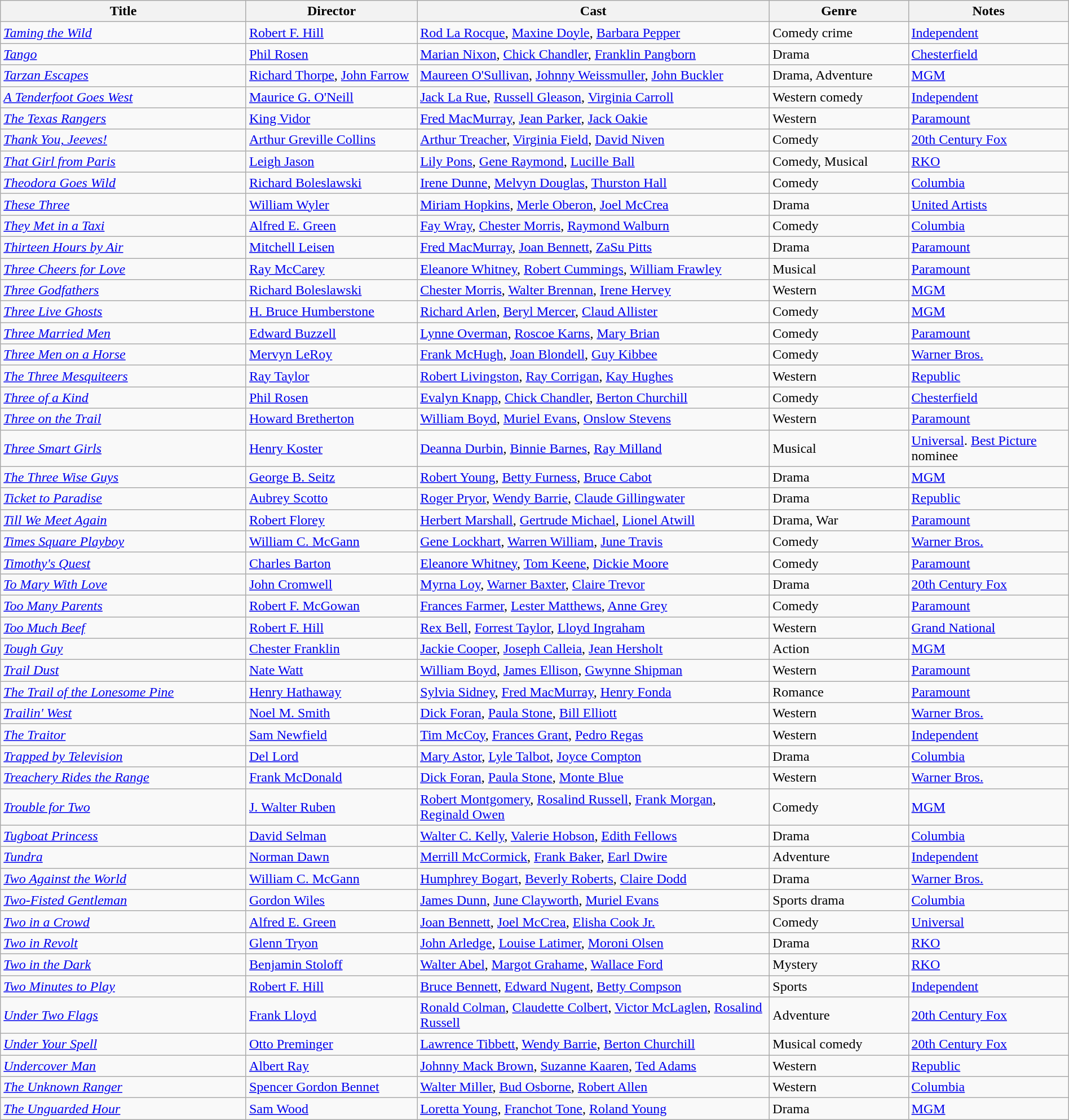<table class="wikitable" style="width:100%;">
<tr>
<th style="width:23%;">Title</th>
<th style="width:16%;">Director</th>
<th style="width:33%;">Cast</th>
<th style="width:13%;">Genre</th>
<th style="width:15%;">Notes</th>
</tr>
<tr>
<td><em><a href='#'>Taming the Wild</a></em></td>
<td><a href='#'>Robert F. Hill</a></td>
<td><a href='#'>Rod La Rocque</a>, <a href='#'>Maxine Doyle</a>, <a href='#'>Barbara Pepper</a></td>
<td>Comedy crime</td>
<td><a href='#'>Independent</a></td>
</tr>
<tr>
<td><em><a href='#'>Tango</a></em></td>
<td><a href='#'>Phil Rosen</a></td>
<td><a href='#'>Marian Nixon</a>, <a href='#'>Chick Chandler</a>, <a href='#'>Franklin Pangborn</a></td>
<td>Drama</td>
<td><a href='#'>Chesterfield</a></td>
</tr>
<tr>
<td><em><a href='#'>Tarzan Escapes</a></em></td>
<td><a href='#'>Richard Thorpe</a>, <a href='#'>John Farrow</a></td>
<td><a href='#'>Maureen O'Sullivan</a>, <a href='#'>Johnny Weissmuller</a>, <a href='#'>John Buckler</a></td>
<td>Drama, Adventure</td>
<td><a href='#'>MGM</a></td>
</tr>
<tr>
<td><em><a href='#'>A Tenderfoot Goes West</a></em></td>
<td><a href='#'>Maurice G. O'Neill</a></td>
<td><a href='#'>Jack La Rue</a>, <a href='#'>Russell Gleason</a>, <a href='#'>Virginia Carroll</a></td>
<td>Western comedy</td>
<td><a href='#'>Independent</a></td>
</tr>
<tr>
<td><em><a href='#'>The Texas Rangers</a></em></td>
<td><a href='#'>King Vidor</a></td>
<td><a href='#'>Fred MacMurray</a>, <a href='#'>Jean Parker</a>, <a href='#'>Jack Oakie</a></td>
<td>Western</td>
<td><a href='#'>Paramount</a></td>
</tr>
<tr>
<td><em><a href='#'>Thank You, Jeeves!</a></em></td>
<td><a href='#'>Arthur Greville Collins</a></td>
<td><a href='#'>Arthur Treacher</a>, <a href='#'>Virginia Field</a>, <a href='#'>David Niven</a></td>
<td>Comedy</td>
<td><a href='#'>20th Century Fox</a></td>
</tr>
<tr>
<td><em><a href='#'>That Girl from Paris</a></em></td>
<td><a href='#'>Leigh Jason</a></td>
<td><a href='#'>Lily Pons</a>, <a href='#'>Gene Raymond</a>, <a href='#'>Lucille Ball</a></td>
<td>Comedy, Musical</td>
<td><a href='#'>RKO</a></td>
</tr>
<tr>
<td><em><a href='#'>Theodora Goes Wild</a></em></td>
<td><a href='#'>Richard Boleslawski</a></td>
<td><a href='#'>Irene Dunne</a>, <a href='#'>Melvyn Douglas</a>, <a href='#'>Thurston Hall</a></td>
<td>Comedy</td>
<td><a href='#'>Columbia</a></td>
</tr>
<tr>
<td><em><a href='#'>These Three</a></em></td>
<td><a href='#'>William Wyler</a></td>
<td><a href='#'>Miriam Hopkins</a>, <a href='#'>Merle Oberon</a>, <a href='#'>Joel McCrea</a></td>
<td>Drama</td>
<td><a href='#'>United Artists</a></td>
</tr>
<tr>
<td><em><a href='#'>They Met in a Taxi</a></em></td>
<td><a href='#'>Alfred E. Green</a></td>
<td><a href='#'>Fay Wray</a>, <a href='#'>Chester Morris</a>, <a href='#'>Raymond Walburn</a></td>
<td>Comedy</td>
<td><a href='#'>Columbia</a></td>
</tr>
<tr>
<td><em><a href='#'>Thirteen Hours by Air</a></em></td>
<td><a href='#'>Mitchell Leisen</a></td>
<td><a href='#'>Fred MacMurray</a>, <a href='#'>Joan Bennett</a>, <a href='#'>ZaSu Pitts</a></td>
<td>Drama</td>
<td><a href='#'>Paramount</a></td>
</tr>
<tr>
<td><em><a href='#'>Three Cheers for Love</a></em></td>
<td><a href='#'>Ray McCarey</a></td>
<td><a href='#'>Eleanore Whitney</a>, <a href='#'>Robert Cummings</a>, <a href='#'>William Frawley</a></td>
<td>Musical</td>
<td><a href='#'>Paramount</a></td>
</tr>
<tr>
<td><em><a href='#'>Three Godfathers</a></em></td>
<td><a href='#'>Richard Boleslawski</a></td>
<td><a href='#'>Chester Morris</a>, <a href='#'>Walter Brennan</a>, <a href='#'>Irene Hervey</a></td>
<td>Western</td>
<td><a href='#'>MGM</a></td>
</tr>
<tr>
<td><em><a href='#'>Three Live Ghosts</a></em></td>
<td><a href='#'>H. Bruce Humberstone</a></td>
<td><a href='#'>Richard Arlen</a>, <a href='#'>Beryl Mercer</a>, <a href='#'>Claud Allister</a></td>
<td>Comedy</td>
<td><a href='#'>MGM</a></td>
</tr>
<tr>
<td><em><a href='#'>Three Married Men</a></em></td>
<td><a href='#'>Edward Buzzell</a></td>
<td><a href='#'>Lynne Overman</a>, <a href='#'>Roscoe Karns</a>, <a href='#'>Mary Brian</a></td>
<td>Comedy</td>
<td><a href='#'>Paramount</a></td>
</tr>
<tr>
<td><em><a href='#'>Three Men on a Horse</a></em></td>
<td><a href='#'>Mervyn LeRoy</a></td>
<td><a href='#'>Frank McHugh</a>, <a href='#'>Joan Blondell</a>, <a href='#'>Guy Kibbee</a></td>
<td>Comedy</td>
<td><a href='#'>Warner Bros.</a></td>
</tr>
<tr>
<td><em><a href='#'>The Three Mesquiteers</a></em></td>
<td><a href='#'>Ray Taylor</a></td>
<td><a href='#'>Robert Livingston</a>, <a href='#'>Ray Corrigan</a>, <a href='#'>Kay Hughes</a></td>
<td>Western</td>
<td><a href='#'>Republic</a></td>
</tr>
<tr>
<td><em><a href='#'>Three of a Kind</a></em></td>
<td><a href='#'>Phil Rosen</a></td>
<td><a href='#'>Evalyn Knapp</a>, <a href='#'>Chick Chandler</a>, <a href='#'>Berton Churchill</a></td>
<td>Comedy</td>
<td><a href='#'>Chesterfield</a></td>
</tr>
<tr>
<td><em><a href='#'>Three on the Trail</a></em></td>
<td><a href='#'>Howard Bretherton</a></td>
<td><a href='#'>William Boyd</a>, <a href='#'>Muriel Evans</a>, <a href='#'>Onslow Stevens</a></td>
<td>Western</td>
<td><a href='#'>Paramount</a></td>
</tr>
<tr>
<td><em><a href='#'>Three Smart Girls</a></em></td>
<td><a href='#'>Henry Koster</a></td>
<td><a href='#'>Deanna Durbin</a>, <a href='#'>Binnie Barnes</a>, <a href='#'>Ray Milland</a></td>
<td>Musical</td>
<td><a href='#'>Universal</a>. <a href='#'>Best Picture</a> nominee</td>
</tr>
<tr>
<td><em><a href='#'>The Three Wise Guys</a></em></td>
<td><a href='#'>George B. Seitz</a></td>
<td><a href='#'>Robert Young</a>, <a href='#'>Betty Furness</a>, <a href='#'>Bruce Cabot</a></td>
<td>Drama</td>
<td><a href='#'>MGM</a></td>
</tr>
<tr>
<td><em><a href='#'>Ticket to Paradise</a></em></td>
<td><a href='#'>Aubrey Scotto</a></td>
<td><a href='#'>Roger Pryor</a>, <a href='#'>Wendy Barrie</a>, <a href='#'>Claude Gillingwater</a></td>
<td>Drama</td>
<td><a href='#'>Republic</a></td>
</tr>
<tr>
<td><em><a href='#'>Till We Meet Again</a></em></td>
<td><a href='#'>Robert Florey</a></td>
<td><a href='#'>Herbert Marshall</a>, <a href='#'>Gertrude Michael</a>, <a href='#'>Lionel Atwill</a></td>
<td>Drama, War</td>
<td><a href='#'>Paramount</a></td>
</tr>
<tr>
<td><em><a href='#'>Times Square Playboy</a></em></td>
<td><a href='#'>William C. McGann</a></td>
<td><a href='#'>Gene Lockhart</a>, <a href='#'>Warren William</a>, <a href='#'>June Travis</a></td>
<td>Comedy</td>
<td><a href='#'>Warner Bros.</a></td>
</tr>
<tr>
<td><em><a href='#'>Timothy's Quest</a></em></td>
<td><a href='#'>Charles Barton</a></td>
<td><a href='#'>Eleanore Whitney</a>, <a href='#'>Tom Keene</a>, <a href='#'>Dickie Moore</a></td>
<td>Comedy</td>
<td><a href='#'>Paramount</a></td>
</tr>
<tr>
<td><em><a href='#'>To Mary With Love</a></em></td>
<td><a href='#'>John Cromwell</a></td>
<td><a href='#'>Myrna Loy</a>, <a href='#'>Warner Baxter</a>, <a href='#'>Claire Trevor</a></td>
<td>Drama</td>
<td><a href='#'>20th Century Fox</a></td>
</tr>
<tr>
<td><em><a href='#'>Too Many Parents</a></em></td>
<td><a href='#'>Robert F. McGowan</a></td>
<td><a href='#'>Frances Farmer</a>, <a href='#'>Lester Matthews</a>, <a href='#'>Anne Grey</a></td>
<td>Comedy</td>
<td><a href='#'>Paramount</a></td>
</tr>
<tr>
<td><em><a href='#'>Too Much Beef</a></em></td>
<td><a href='#'>Robert F. Hill</a></td>
<td><a href='#'>Rex Bell</a>, <a href='#'>Forrest Taylor</a>, <a href='#'>Lloyd Ingraham</a></td>
<td>Western</td>
<td><a href='#'>Grand National</a></td>
</tr>
<tr>
<td><em><a href='#'>Tough Guy</a></em></td>
<td><a href='#'>Chester Franklin</a></td>
<td><a href='#'>Jackie Cooper</a>, <a href='#'>Joseph Calleia</a>, <a href='#'>Jean Hersholt</a></td>
<td>Action</td>
<td><a href='#'>MGM</a></td>
</tr>
<tr>
<td><em><a href='#'>Trail Dust</a></em></td>
<td><a href='#'>Nate Watt</a></td>
<td><a href='#'>William Boyd</a>, <a href='#'>James Ellison</a>, <a href='#'>Gwynne Shipman</a></td>
<td>Western</td>
<td><a href='#'>Paramount</a></td>
</tr>
<tr>
<td><em><a href='#'>The Trail of the Lonesome Pine</a></em></td>
<td><a href='#'>Henry Hathaway</a></td>
<td><a href='#'>Sylvia Sidney</a>, <a href='#'>Fred MacMurray</a>, <a href='#'>Henry Fonda</a></td>
<td>Romance</td>
<td><a href='#'>Paramount</a></td>
</tr>
<tr>
<td><em><a href='#'>Trailin' West</a></em></td>
<td><a href='#'>Noel M. Smith</a></td>
<td><a href='#'>Dick Foran</a>, <a href='#'>Paula Stone</a>, <a href='#'>Bill Elliott</a></td>
<td>Western</td>
<td><a href='#'>Warner Bros.</a></td>
</tr>
<tr>
<td><em><a href='#'>The Traitor</a></em></td>
<td><a href='#'>Sam Newfield</a></td>
<td><a href='#'>Tim McCoy</a>, <a href='#'>Frances Grant</a>, <a href='#'>Pedro Regas</a></td>
<td>Western</td>
<td><a href='#'>Independent</a></td>
</tr>
<tr>
<td><em><a href='#'>Trapped by Television</a></em></td>
<td><a href='#'>Del Lord</a></td>
<td><a href='#'>Mary Astor</a>, <a href='#'>Lyle Talbot</a>, <a href='#'>Joyce Compton</a></td>
<td>Drama</td>
<td><a href='#'>Columbia</a></td>
</tr>
<tr>
<td><em><a href='#'>Treachery Rides the Range</a></em></td>
<td><a href='#'>Frank McDonald</a></td>
<td><a href='#'>Dick Foran</a>, <a href='#'>Paula Stone</a>, <a href='#'>Monte Blue</a></td>
<td>Western</td>
<td><a href='#'>Warner Bros.</a></td>
</tr>
<tr>
<td><em><a href='#'>Trouble for Two</a></em></td>
<td><a href='#'>J. Walter Ruben</a></td>
<td><a href='#'>Robert Montgomery</a>, <a href='#'>Rosalind Russell</a>, <a href='#'>Frank Morgan</a>, <a href='#'>Reginald Owen</a></td>
<td>Comedy</td>
<td><a href='#'>MGM</a></td>
</tr>
<tr>
<td><em><a href='#'>Tugboat Princess</a></em></td>
<td><a href='#'>David Selman</a></td>
<td><a href='#'>Walter C. Kelly</a>, <a href='#'>Valerie Hobson</a>, <a href='#'>Edith Fellows</a></td>
<td>Drama</td>
<td><a href='#'>Columbia</a></td>
</tr>
<tr>
<td><em><a href='#'>Tundra</a></em></td>
<td><a href='#'>Norman Dawn</a></td>
<td><a href='#'>Merrill McCormick</a>, <a href='#'>Frank Baker</a>, <a href='#'>Earl Dwire</a></td>
<td>Adventure</td>
<td><a href='#'>Independent</a></td>
</tr>
<tr>
<td><em><a href='#'>Two Against the World</a></em></td>
<td><a href='#'>William C. McGann</a></td>
<td><a href='#'>Humphrey Bogart</a>, <a href='#'>Beverly Roberts</a>, <a href='#'>Claire Dodd</a></td>
<td>Drama</td>
<td><a href='#'>Warner Bros.</a></td>
</tr>
<tr>
<td><em><a href='#'>Two-Fisted Gentleman</a></em></td>
<td><a href='#'>Gordon Wiles</a></td>
<td><a href='#'>James Dunn</a>, <a href='#'>June Clayworth</a>, <a href='#'>Muriel Evans</a></td>
<td>Sports drama</td>
<td><a href='#'>Columbia</a></td>
</tr>
<tr>
<td><em><a href='#'>Two in a Crowd</a></em></td>
<td><a href='#'>Alfred E. Green</a></td>
<td><a href='#'>Joan Bennett</a>, <a href='#'>Joel McCrea</a>, <a href='#'>Elisha Cook Jr.</a></td>
<td>Comedy</td>
<td><a href='#'>Universal</a></td>
</tr>
<tr>
<td><em><a href='#'>Two in Revolt</a></em></td>
<td><a href='#'>Glenn Tryon</a></td>
<td><a href='#'>John Arledge</a>, <a href='#'>Louise Latimer</a>, <a href='#'>Moroni Olsen</a></td>
<td>Drama</td>
<td><a href='#'>RKO</a></td>
</tr>
<tr>
<td><em><a href='#'>Two in the Dark</a></em></td>
<td><a href='#'>Benjamin Stoloff</a></td>
<td><a href='#'>Walter Abel</a>, <a href='#'>Margot Grahame</a>, <a href='#'>Wallace Ford</a></td>
<td>Mystery</td>
<td><a href='#'>RKO</a></td>
</tr>
<tr>
<td><em><a href='#'>Two Minutes to Play</a></em></td>
<td><a href='#'>Robert F. Hill</a></td>
<td><a href='#'>Bruce Bennett</a>, <a href='#'>Edward Nugent</a>, <a href='#'>Betty Compson</a></td>
<td>Sports</td>
<td><a href='#'>Independent</a></td>
</tr>
<tr>
<td><em><a href='#'>Under Two Flags</a></em></td>
<td><a href='#'>Frank Lloyd</a></td>
<td><a href='#'>Ronald Colman</a>, <a href='#'>Claudette Colbert</a>, <a href='#'>Victor McLaglen</a>, <a href='#'>Rosalind Russell</a></td>
<td>Adventure</td>
<td><a href='#'>20th Century Fox</a></td>
</tr>
<tr>
<td><em><a href='#'>Under Your Spell</a></em></td>
<td><a href='#'>Otto Preminger</a></td>
<td><a href='#'>Lawrence Tibbett</a>, <a href='#'>Wendy Barrie</a>, <a href='#'>Berton Churchill</a></td>
<td>Musical comedy</td>
<td><a href='#'>20th Century Fox</a></td>
</tr>
<tr>
<td><em><a href='#'>Undercover Man</a></em></td>
<td><a href='#'>Albert Ray</a></td>
<td><a href='#'>Johnny Mack Brown</a>, <a href='#'>Suzanne Kaaren</a>, <a href='#'>Ted Adams</a></td>
<td>Western</td>
<td><a href='#'>Republic</a></td>
</tr>
<tr>
<td><em><a href='#'>The Unknown Ranger</a></em></td>
<td><a href='#'>Spencer Gordon Bennet</a></td>
<td><a href='#'>Walter Miller</a>, <a href='#'>Bud Osborne</a>, <a href='#'>Robert Allen</a></td>
<td>Western</td>
<td><a href='#'>Columbia</a></td>
</tr>
<tr>
<td><em><a href='#'>The Unguarded Hour</a></em></td>
<td><a href='#'>Sam Wood</a></td>
<td><a href='#'>Loretta Young</a>, <a href='#'>Franchot Tone</a>, <a href='#'>Roland Young</a></td>
<td>Drama</td>
<td><a href='#'>MGM</a></td>
</tr>
</table>
